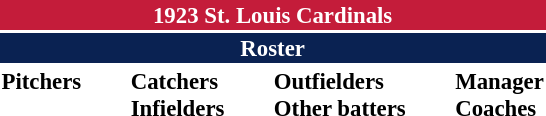<table class="toccolours" style="font-size: 95%;">
<tr>
<th colspan="10" style="background-color: #c41c3a; color: white; text-align: center;">1923 St. Louis Cardinals</th>
</tr>
<tr>
<td colspan="10" style="background-color: #0a2252; color: white; text-align: center;"><strong>Roster</strong></td>
</tr>
<tr>
<td valign="top"><strong>Pitchers</strong><br>









</td>
<td width="25px"></td>
<td valign="top"><strong>Catchers</strong><br>




<strong>Infielders</strong>









</td>
<td width="25px"></td>
<td valign="top"><strong>Outfielders</strong><br>









<strong>Other batters</strong>
</td>
<td width="25px"></td>
<td valign="top"><strong>Manager</strong><br>
<strong>Coaches</strong>

</td>
</tr>
</table>
